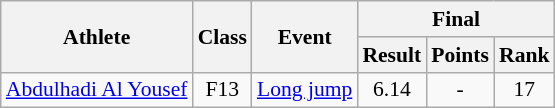<table class=wikitable style="font-size:90%">
<tr>
<th rowspan="2">Athlete</th>
<th rowspan="2">Class</th>
<th rowspan="2">Event</th>
<th colspan="3">Final</th>
</tr>
<tr>
<th>Result</th>
<th>Points</th>
<th>Rank</th>
</tr>
<tr>
<td><a href='#'>Abdulhadi Al Yousef</a></td>
<td style="text-align:center;">F13</td>
<td><a href='#'>Long jump</a></td>
<td style="text-align:center;">6.14</td>
<td style="text-align:center;">-</td>
<td style="text-align:center;">17</td>
</tr>
</table>
